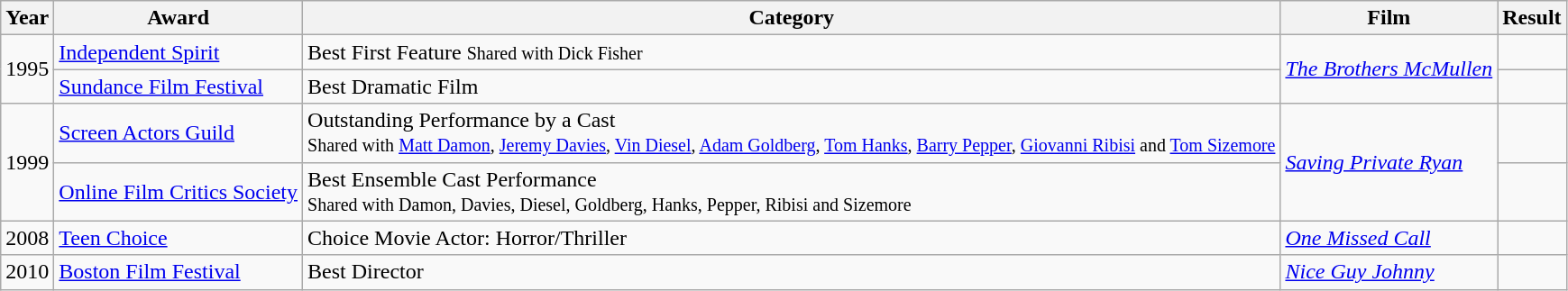<table class="wikitable">
<tr>
<th>Year</th>
<th>Award</th>
<th>Category</th>
<th>Film</th>
<th>Result</th>
</tr>
<tr>
<td rowspan=2>1995</td>
<td><a href='#'>Independent Spirit</a></td>
<td>Best First Feature <small>Shared with Dick Fisher</small></td>
<td rowspan=2><em><a href='#'>The Brothers McMullen</a></em></td>
<td></td>
</tr>
<tr>
<td><a href='#'>Sundance Film Festival</a></td>
<td>Best Dramatic Film</td>
<td></td>
</tr>
<tr>
<td rowspan="2">1999</td>
<td><a href='#'>Screen Actors Guild</a></td>
<td>Outstanding Performance by a Cast<br><small>Shared with <a href='#'>Matt Damon</a>, <a href='#'>Jeremy Davies</a>, <a href='#'>Vin Diesel</a>, <a href='#'>Adam Goldberg</a>, <a href='#'>Tom Hanks</a>, <a href='#'>Barry Pepper</a>, <a href='#'>Giovanni Ribisi</a> and <a href='#'>Tom Sizemore</a></small></td>
<td rowspan="2"><em><a href='#'>Saving Private Ryan</a></em></td>
<td></td>
</tr>
<tr>
<td><a href='#'>Online Film Critics Society</a></td>
<td>Best Ensemble Cast Performance<br><small>Shared with Damon, Davies, Diesel, Goldberg, Hanks, Pepper, Ribisi and Sizemore</small></td>
<td></td>
</tr>
<tr>
<td>2008</td>
<td><a href='#'>Teen Choice</a></td>
<td>Choice Movie Actor: Horror/Thriller</td>
<td><em><a href='#'>One Missed Call</a></em></td>
<td></td>
</tr>
<tr>
<td>2010</td>
<td><a href='#'>Boston Film Festival</a></td>
<td>Best Director</td>
<td><em><a href='#'>Nice Guy Johnny</a></em></td>
<td></td>
</tr>
</table>
